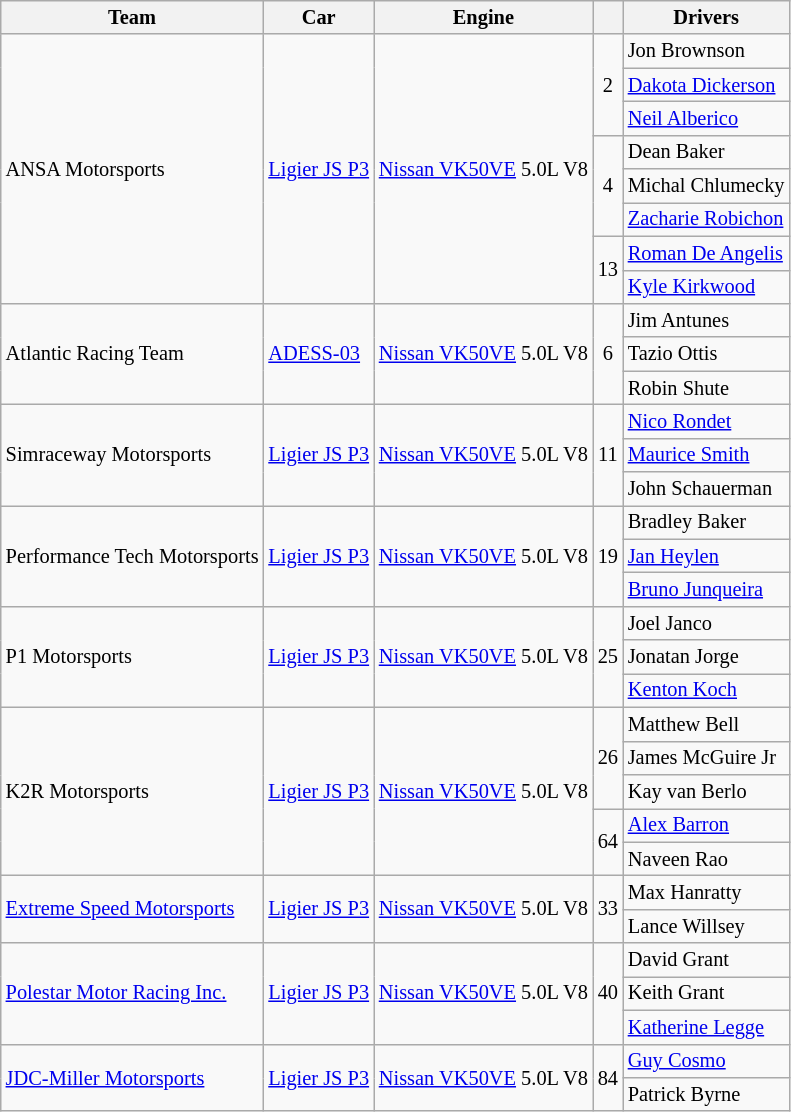<table class="wikitable" style="font-size: 85%">
<tr>
<th>Team</th>
<th>Car</th>
<th>Engine</th>
<th></th>
<th>Drivers</th>
</tr>
<tr>
<td rowspan=8> ANSA Motorsports</td>
<td rowspan=8><a href='#'>Ligier JS P3</a></td>
<td rowspan=8><a href='#'>Nissan VK50VE</a> 5.0L V8</td>
<td rowspan=3 align="center">2</td>
<td> Jon Brownson</td>
</tr>
<tr>
<td> <a href='#'>Dakota Dickerson</a></td>
</tr>
<tr>
<td> <a href='#'>Neil Alberico</a></td>
</tr>
<tr>
<td rowspan=3 align="center">4</td>
<td> Dean Baker</td>
</tr>
<tr>
<td> Michal Chlumecky</td>
</tr>
<tr>
<td> <a href='#'>Zacharie Robichon</a></td>
</tr>
<tr>
<td rowspan=2 align="center">13</td>
<td> <a href='#'>Roman De Angelis</a></td>
</tr>
<tr>
<td> <a href='#'>Kyle Kirkwood</a></td>
</tr>
<tr>
<td rowspan=3> Atlantic Racing Team</td>
<td rowspan=3><a href='#'>ADESS-03</a></td>
<td rowspan=3><a href='#'>Nissan VK50VE</a> 5.0L V8</td>
<td rowspan=3 align="center">6</td>
<td> Jim Antunes</td>
</tr>
<tr>
<td> Tazio Ottis</td>
</tr>
<tr>
<td> Robin Shute</td>
</tr>
<tr>
<td rowspan=3> Simraceway Motorsports</td>
<td rowspan=3><a href='#'>Ligier JS P3</a></td>
<td rowspan=3><a href='#'>Nissan VK50VE</a> 5.0L V8</td>
<td rowspan=3 align="center">11</td>
<td> <a href='#'>Nico Rondet</a></td>
</tr>
<tr>
<td> <a href='#'>Maurice Smith</a></td>
</tr>
<tr>
<td> John Schauerman</td>
</tr>
<tr>
<td rowspan=3> Performance Tech Motorsports</td>
<td rowspan=3><a href='#'>Ligier JS P3</a></td>
<td rowspan=3><a href='#'>Nissan VK50VE</a> 5.0L V8</td>
<td rowspan=3 align="center">19</td>
<td> Bradley Baker</td>
</tr>
<tr>
<td> <a href='#'>Jan Heylen</a></td>
</tr>
<tr>
<td> <a href='#'>Bruno Junqueira</a></td>
</tr>
<tr>
<td rowspan=3> P1 Motorsports</td>
<td rowspan=3><a href='#'>Ligier JS P3</a></td>
<td rowspan=3><a href='#'>Nissan VK50VE</a> 5.0L V8</td>
<td rowspan=3 align="center">25</td>
<td> Joel Janco</td>
</tr>
<tr>
<td> Jonatan Jorge</td>
</tr>
<tr>
<td> <a href='#'>Kenton Koch</a></td>
</tr>
<tr>
<td rowspan=5> K2R Motorsports</td>
<td rowspan=5><a href='#'>Ligier JS P3</a></td>
<td rowspan=5><a href='#'>Nissan VK50VE</a> 5.0L V8</td>
<td rowspan=3 align="center">26</td>
<td> Matthew Bell</td>
</tr>
<tr>
<td> James McGuire Jr</td>
</tr>
<tr>
<td> Kay van Berlo</td>
</tr>
<tr>
<td rowspan=2 align="center">64</td>
<td> <a href='#'>Alex Barron</a></td>
</tr>
<tr>
<td> Naveen Rao</td>
</tr>
<tr>
<td rowspan=2> <a href='#'>Extreme Speed Motorsports</a></td>
<td rowspan=2><a href='#'>Ligier JS P3</a></td>
<td rowspan=2><a href='#'>Nissan VK50VE</a> 5.0L V8</td>
<td rowspan=2 align="center">33</td>
<td> Max Hanratty</td>
</tr>
<tr>
<td> Lance Willsey</td>
</tr>
<tr>
<td rowspan=3> <a href='#'>Polestar Motor Racing Inc.</a></td>
<td rowspan=3><a href='#'>Ligier JS P3</a></td>
<td rowspan=3><a href='#'>Nissan VK50VE</a> 5.0L V8</td>
<td rowspan=3 align="center">40</td>
<td> David Grant</td>
</tr>
<tr>
<td> Keith Grant</td>
</tr>
<tr>
<td> <a href='#'>Katherine Legge</a></td>
</tr>
<tr>
<td rowspan=2> <a href='#'>JDC-Miller Motorsports</a></td>
<td rowspan=2><a href='#'>Ligier JS P3</a></td>
<td rowspan=2><a href='#'>Nissan VK50VE</a> 5.0L V8</td>
<td rowspan=2 align="center">84</td>
<td> <a href='#'>Guy Cosmo</a></td>
</tr>
<tr>
<td> Patrick Byrne</td>
</tr>
</table>
